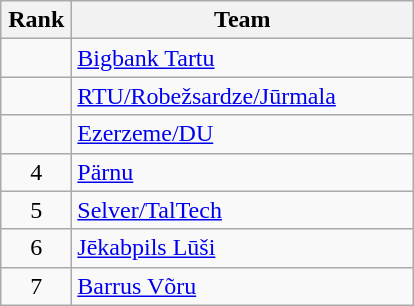<table class=wikitable style="text-align:center">
<tr>
<th width=40>Rank</th>
<th width=220>Team</th>
</tr>
<tr>
<td></td>
<td align=left> <a href='#'>Bigbank Tartu</a></td>
</tr>
<tr>
<td></td>
<td align=left> <a href='#'>RTU/Robežsardze/Jūrmala</a></td>
</tr>
<tr>
<td></td>
<td align=left> <a href='#'>Ezerzeme/DU</a></td>
</tr>
<tr>
<td>4</td>
<td align=left> <a href='#'>Pärnu</a></td>
</tr>
<tr>
<td>5</td>
<td align=left> <a href='#'>Selver/TalTech</a></td>
</tr>
<tr>
<td>6</td>
<td align=left> <a href='#'>Jēkabpils Lūši</a></td>
</tr>
<tr>
<td>7</td>
<td align=left> <a href='#'>Barrus Võru</a></td>
</tr>
</table>
